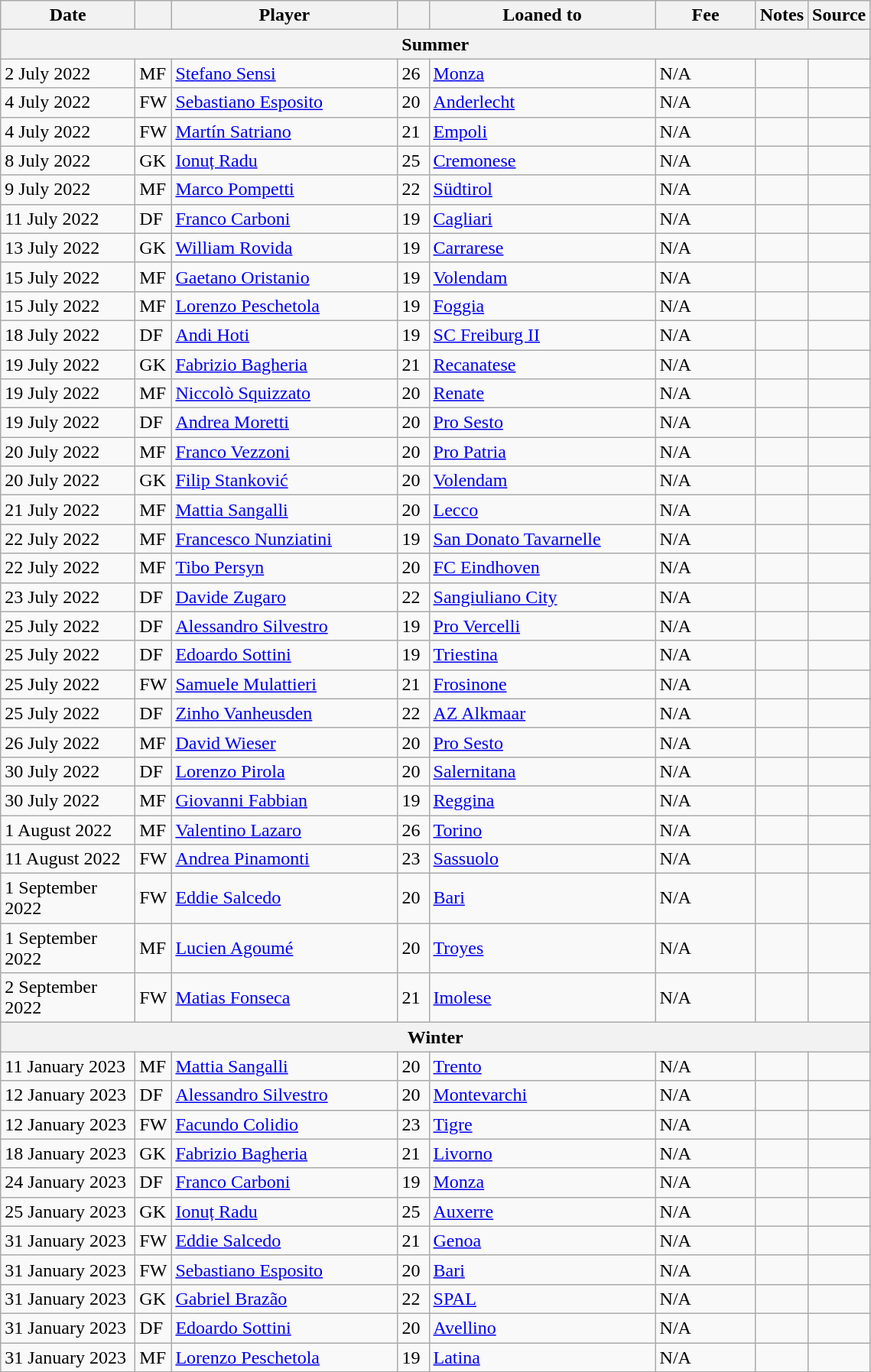<table class="wikitable sortable">
<tr>
<th style="width:110px;">Date</th>
<th style="width:20px;"></th>
<th style="width:190px;">Player</th>
<th style="width:20px;"></th>
<th style="width:190px;">Loaned to</th>
<th style="width:80px;" class="unsortable">Fee</th>
<th style="width:20px;" class="unsortable">Notes</th>
<th style="width:20px;">Source</th>
</tr>
<tr>
<th colspan=8>Summer</th>
</tr>
<tr>
<td>2 July 2022</td>
<td>MF</td>
<td> <a href='#'>Stefano Sensi</a></td>
<td>26</td>
<td> <a href='#'>Monza</a></td>
<td>N/A</td>
<td></td>
<td></td>
</tr>
<tr>
<td>4 July 2022</td>
<td>FW</td>
<td> <a href='#'>Sebastiano Esposito</a></td>
<td>20</td>
<td> <a href='#'>Anderlecht</a></td>
<td>N/A</td>
<td></td>
<td></td>
</tr>
<tr>
<td>4 July 2022</td>
<td>FW</td>
<td> <a href='#'>Martín Satriano</a></td>
<td>21</td>
<td> <a href='#'>Empoli</a></td>
<td>N/A</td>
<td></td>
<td></td>
</tr>
<tr>
<td>8 July 2022</td>
<td>GK</td>
<td> <a href='#'>Ionuț Radu</a></td>
<td>25</td>
<td> <a href='#'>Cremonese</a></td>
<td>N/A</td>
<td></td>
<td></td>
</tr>
<tr>
<td>9 July 2022</td>
<td>MF</td>
<td> <a href='#'>Marco Pompetti</a></td>
<td>22</td>
<td> <a href='#'>Südtirol</a></td>
<td>N/A</td>
<td></td>
<td></td>
</tr>
<tr>
<td>11 July 2022</td>
<td>DF</td>
<td> <a href='#'>Franco Carboni</a></td>
<td>19</td>
<td> <a href='#'>Cagliari</a></td>
<td>N/A</td>
<td></td>
<td></td>
</tr>
<tr>
<td>13 July 2022</td>
<td>GK</td>
<td> <a href='#'>William Rovida</a></td>
<td>19</td>
<td> <a href='#'>Carrarese</a></td>
<td>N/A</td>
<td></td>
<td></td>
</tr>
<tr>
<td>15 July 2022</td>
<td>MF</td>
<td> <a href='#'>Gaetano Oristanio</a></td>
<td>19</td>
<td> <a href='#'>Volendam</a></td>
<td>N/A</td>
<td></td>
<td></td>
</tr>
<tr>
<td>15 July 2022</td>
<td>MF</td>
<td> <a href='#'>Lorenzo Peschetola</a></td>
<td>19</td>
<td> <a href='#'>Foggia</a></td>
<td>N/A</td>
<td></td>
<td></td>
</tr>
<tr>
<td>18 July 2022</td>
<td>DF</td>
<td> <a href='#'>Andi Hoti</a></td>
<td>19</td>
<td> <a href='#'>SC Freiburg II</a></td>
<td>N/A</td>
<td></td>
<td></td>
</tr>
<tr>
<td>19 July 2022</td>
<td>GK</td>
<td> <a href='#'>Fabrizio Bagheria</a></td>
<td>21</td>
<td> <a href='#'>Recanatese</a></td>
<td>N/A</td>
<td></td>
<td></td>
</tr>
<tr>
<td>19 July 2022</td>
<td>MF</td>
<td> <a href='#'>Niccolò Squizzato</a></td>
<td>20</td>
<td> <a href='#'>Renate</a></td>
<td>N/A</td>
<td></td>
<td></td>
</tr>
<tr>
<td>19 July 2022</td>
<td>DF</td>
<td> <a href='#'>Andrea Moretti</a></td>
<td>20</td>
<td> <a href='#'>Pro Sesto</a></td>
<td>N/A</td>
<td></td>
<td></td>
</tr>
<tr>
<td>20 July 2022</td>
<td>MF</td>
<td> <a href='#'>Franco Vezzoni</a></td>
<td>20</td>
<td> <a href='#'>Pro Patria</a></td>
<td>N/A</td>
<td></td>
<td></td>
</tr>
<tr>
<td>20 July 2022</td>
<td>GK</td>
<td> <a href='#'>Filip Stanković</a></td>
<td>20</td>
<td> <a href='#'>Volendam</a></td>
<td>N/A</td>
<td></td>
<td></td>
</tr>
<tr>
<td>21 July 2022</td>
<td>MF</td>
<td> <a href='#'>Mattia Sangalli</a></td>
<td>20</td>
<td> <a href='#'>Lecco</a></td>
<td>N/A</td>
<td></td>
<td></td>
</tr>
<tr>
<td>22 July 2022</td>
<td>MF</td>
<td> <a href='#'>Francesco Nunziatini</a></td>
<td>19</td>
<td> <a href='#'>San Donato Tavarnelle</a></td>
<td>N/A</td>
<td></td>
<td></td>
</tr>
<tr>
<td>22 July 2022</td>
<td>MF</td>
<td> <a href='#'>Tibo Persyn</a></td>
<td>20</td>
<td> <a href='#'>FC Eindhoven</a></td>
<td>N/A</td>
<td></td>
<td></td>
</tr>
<tr>
<td>23 July 2022</td>
<td>DF</td>
<td> <a href='#'>Davide Zugaro</a></td>
<td>22</td>
<td> <a href='#'>Sangiuliano City</a></td>
<td>N/A</td>
<td></td>
<td></td>
</tr>
<tr>
<td>25 July 2022</td>
<td>DF</td>
<td> <a href='#'>Alessandro Silvestro</a></td>
<td>19</td>
<td> <a href='#'>Pro Vercelli</a></td>
<td>N/A</td>
<td></td>
<td></td>
</tr>
<tr>
<td>25 July 2022</td>
<td>DF</td>
<td> <a href='#'>Edoardo Sottini</a></td>
<td>19</td>
<td> <a href='#'>Triestina</a></td>
<td>N/A</td>
<td></td>
<td></td>
</tr>
<tr>
<td>25 July 2022</td>
<td>FW</td>
<td> <a href='#'>Samuele Mulattieri</a></td>
<td>21</td>
<td> <a href='#'>Frosinone</a></td>
<td>N/A</td>
<td></td>
<td></td>
</tr>
<tr>
<td>25 July 2022</td>
<td>DF</td>
<td> <a href='#'>Zinho Vanheusden</a></td>
<td>22</td>
<td> <a href='#'>AZ Alkmaar</a></td>
<td>N/A</td>
<td></td>
<td></td>
</tr>
<tr>
<td>26 July 2022</td>
<td>MF</td>
<td> <a href='#'>David Wieser</a></td>
<td>20</td>
<td> <a href='#'>Pro Sesto</a></td>
<td>N/A</td>
<td></td>
<td></td>
</tr>
<tr>
<td>30 July 2022</td>
<td>DF</td>
<td> <a href='#'>Lorenzo Pirola</a></td>
<td>20</td>
<td> <a href='#'>Salernitana</a></td>
<td>N/A</td>
<td></td>
<td></td>
</tr>
<tr>
<td>30 July 2022</td>
<td>MF</td>
<td> <a href='#'>Giovanni Fabbian</a></td>
<td>19</td>
<td> <a href='#'>Reggina</a></td>
<td>N/A</td>
<td></td>
<td></td>
</tr>
<tr>
<td>1 August 2022</td>
<td>MF</td>
<td> <a href='#'>Valentino Lazaro</a></td>
<td>26</td>
<td> <a href='#'>Torino</a></td>
<td>N/A</td>
<td></td>
<td></td>
</tr>
<tr>
<td>11 August 2022</td>
<td>FW</td>
<td> <a href='#'>Andrea Pinamonti</a></td>
<td>23</td>
<td> <a href='#'>Sassuolo</a></td>
<td>N/A</td>
<td></td>
<td></td>
</tr>
<tr>
<td>1 September 2022</td>
<td>FW</td>
<td> <a href='#'>Eddie Salcedo</a></td>
<td>20</td>
<td> <a href='#'>Bari</a></td>
<td>N/A</td>
<td></td>
<td></td>
</tr>
<tr>
<td>1 September 2022</td>
<td>MF</td>
<td> <a href='#'>Lucien Agoumé</a></td>
<td>20</td>
<td> <a href='#'>Troyes</a></td>
<td>N/A</td>
<td></td>
<td></td>
</tr>
<tr>
<td>2 September 2022</td>
<td>FW</td>
<td> <a href='#'>Matias Fonseca</a></td>
<td>21</td>
<td> <a href='#'>Imolese</a></td>
<td>N/A</td>
<td></td>
<td></td>
</tr>
<tr>
<th colspan=8>Winter</th>
</tr>
<tr>
<td>11 January 2023</td>
<td>MF</td>
<td> <a href='#'>Mattia Sangalli</a></td>
<td>20</td>
<td> <a href='#'>Trento</a></td>
<td>N/A</td>
<td></td>
<td></td>
</tr>
<tr>
<td>12 January 2023</td>
<td>DF</td>
<td> <a href='#'>Alessandro Silvestro</a></td>
<td>20</td>
<td> <a href='#'>Montevarchi</a></td>
<td>N/A</td>
<td></td>
<td></td>
</tr>
<tr>
<td>12 January 2023</td>
<td>FW</td>
<td> <a href='#'>Facundo Colidio</a></td>
<td>23</td>
<td> <a href='#'>Tigre</a></td>
<td>N/A</td>
<td></td>
<td></td>
</tr>
<tr>
<td>18 January 2023</td>
<td>GK</td>
<td> <a href='#'>Fabrizio Bagheria</a></td>
<td>21</td>
<td> <a href='#'>Livorno</a></td>
<td>N/A</td>
<td></td>
<td></td>
</tr>
<tr>
<td>24 January 2023</td>
<td>DF</td>
<td> <a href='#'>Franco Carboni</a></td>
<td>19</td>
<td> <a href='#'>Monza</a></td>
<td>N/A</td>
<td></td>
<td></td>
</tr>
<tr>
<td>25 January 2023</td>
<td>GK</td>
<td> <a href='#'>Ionuț Radu</a></td>
<td>25</td>
<td> <a href='#'>Auxerre</a></td>
<td>N/A</td>
<td></td>
<td></td>
</tr>
<tr>
<td>31 January 2023</td>
<td>FW</td>
<td> <a href='#'>Eddie Salcedo</a></td>
<td>21</td>
<td> <a href='#'>Genoa</a></td>
<td>N/A</td>
<td></td>
<td></td>
</tr>
<tr>
<td>31 January 2023</td>
<td>FW</td>
<td> <a href='#'>Sebastiano Esposito</a></td>
<td>20</td>
<td> <a href='#'>Bari</a></td>
<td>N/A</td>
<td></td>
<td></td>
</tr>
<tr>
<td>31 January 2023</td>
<td>GK</td>
<td> <a href='#'>Gabriel Brazão</a></td>
<td>22</td>
<td> <a href='#'>SPAL</a></td>
<td>N/A</td>
<td></td>
<td></td>
</tr>
<tr>
<td>31 January 2023</td>
<td>DF</td>
<td> <a href='#'>Edoardo Sottini</a></td>
<td>20</td>
<td> <a href='#'>Avellino</a></td>
<td>N/A</td>
<td></td>
<td></td>
</tr>
<tr>
<td>31 January 2023</td>
<td>MF</td>
<td> <a href='#'>Lorenzo Peschetola</a></td>
<td>19</td>
<td> <a href='#'>Latina</a></td>
<td>N/A</td>
<td></td>
<td></td>
</tr>
<tr>
</tr>
</table>
